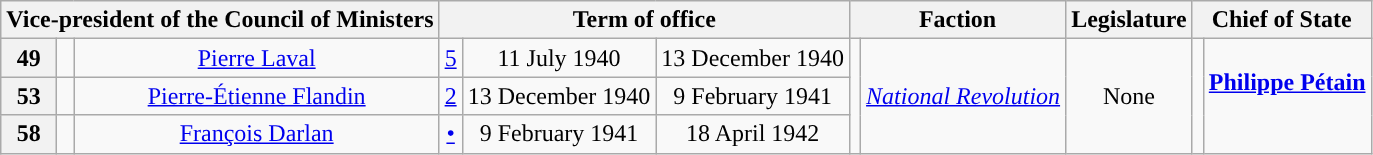<table class="wikitable" style="text-align:center;">
<tr>
<th colspan=3>Vice-president of the Council of Ministers<br></th>
<th colspan=3>Term of office</th>
<th colspan=2>Faction</th>
<th>Legislature<br></th>
<th colspan=2>Chief of State<br></th>
</tr>
<tr>
<th>49</th>
<td></td>
<td><a href='#'>Pierre Laval</a><br></td>
<td><a href='#'>5</a></td>
<td>11 July 1940</td>
<td>13 December 1940</td>
<td rowspan=3 style="background:"></td>
<td rowspan=3><em><a href='#'>National Revolution</a></em></td>
<td rowspan=3>None</td>
<td rowspan=3 style="background:"></td>
<td rowspan=3><strong><a href='#'>Philippe Pétain</a></strong><br><br></td>
</tr>
<tr>
<th>53</th>
<td></td>
<td><a href='#'>Pierre-Étienne Flandin</a><br></td>
<td><a href='#'>2</a></td>
<td>13 December 1940</td>
<td>9 February 1941</td>
</tr>
<tr>
<th>58</th>
<td></td>
<td><a href='#'>François Darlan</a><br></td>
<td><a href='#'>•</a></td>
<td>9 February 1941</td>
<td>18 April 1942</td>
</tr>
</table>
